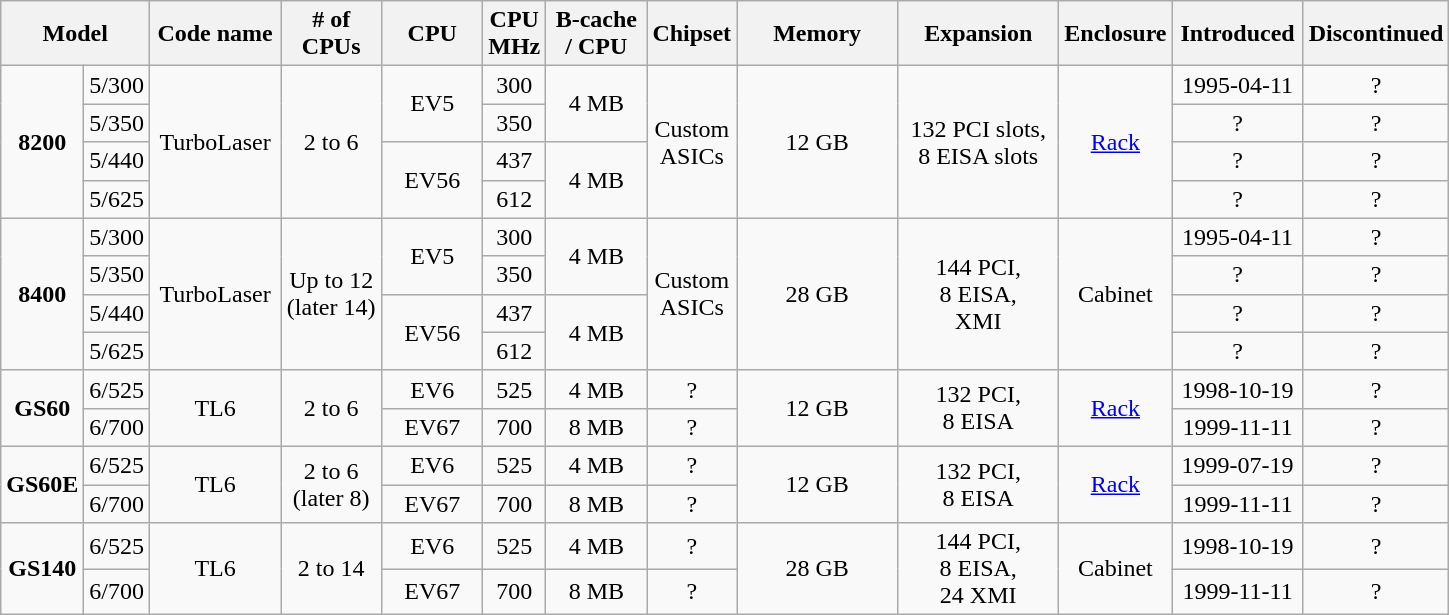<table class="wikitable" style="text-align: center;">
<tr>
<th style="width:70px;" colspan="2">Model</th>
<th style="width:80px;">Code name</th>
<th style="width:60px;"># of <br> CPUs</th>
<th style="width:60px;">CPU</th>
<th style="width:30px;">CPU <br> MHz</th>
<th style="width:60px;">B-cache / CPU</th>
<th style="width:50px;">Chipset</th>
<th style="width:100px;">Memory</th>
<th style="width:100px;">Expansion</th>
<th style="width:50px;">Enclosure</th>
<th style="width:80px;">Introduced</th>
<th style="width:80px;">Discontinued</th>
</tr>
<tr>
<td rowspan=4><strong>8200</strong></td>
<td>5/300</td>
<td rowspan=4>TurboLaser</td>
<td rowspan=4>2 to 6</td>
<td rowspan=2>EV5</td>
<td>300</td>
<td rowspan=2>4 MB</td>
<td rowspan="4">Custom <br> ASICs</td>
<td rowspan=4>12 GB</td>
<td rowspan=4>132 PCI slots, <br>8 EISA slots</td>
<td rowspan=4><a href='#'>Rack</a></td>
<td>1995-04-11</td>
<td>?</td>
</tr>
<tr>
<td>5/350</td>
<td>350</td>
<td>?</td>
<td>?</td>
</tr>
<tr>
<td>5/440</td>
<td rowspan=2>EV56</td>
<td>437</td>
<td rowspan=2>4 MB</td>
<td>?</td>
<td>?</td>
</tr>
<tr>
<td>5/625</td>
<td>612</td>
<td>?</td>
<td>?</td>
</tr>
<tr>
<td rowspan=4><strong>8400</strong></td>
<td>5/300</td>
<td rowspan=4>TurboLaser</td>
<td rowspan=4>Up to 12<br> (later 14)</td>
<td rowspan=2>EV5</td>
<td>300</td>
<td rowspan=2>4 MB</td>
<td rowspan="4">Custom <br> ASICs</td>
<td rowspan=4>28 GB</td>
<td rowspan=4>144 PCI, <br>8 EISA, <br>XMI</td>
<td rowspan=4>Cabinet</td>
<td>1995-04-11</td>
<td>?</td>
</tr>
<tr>
<td>5/350</td>
<td>350</td>
<td>?</td>
<td>?</td>
</tr>
<tr>
<td>5/440</td>
<td rowspan=2>EV56</td>
<td>437</td>
<td rowspan=2>4 MB</td>
<td>?</td>
<td>?</td>
</tr>
<tr>
<td>5/625</td>
<td>612</td>
<td>?</td>
<td>?</td>
</tr>
<tr>
<td rowspan=2><strong>GS60</strong></td>
<td>6/525</td>
<td rowspan=2>TL6</td>
<td rowspan=2>2 to 6</td>
<td>EV6</td>
<td>525</td>
<td>4 MB</td>
<td>?</td>
<td rowspan=2>12 GB</td>
<td rowspan=2>132 PCI, <br>8 EISA</td>
<td rowspan=2><a href='#'>Rack</a></td>
<td>1998-10-19</td>
<td>?</td>
</tr>
<tr>
<td>6/700</td>
<td>EV67</td>
<td>700</td>
<td>8 MB</td>
<td>?</td>
<td>1999-11-11</td>
<td>?</td>
</tr>
<tr>
<td rowspan=2><strong>GS60E</strong></td>
<td>6/525</td>
<td rowspan=2>TL6</td>
<td rowspan=2>2 to 6 <br> (later 8)</td>
<td>EV6</td>
<td>525</td>
<td>4 MB</td>
<td>?</td>
<td rowspan=2>12 GB</td>
<td rowspan=2>132 PCI, <br>8 EISA</td>
<td rowspan=2><a href='#'>Rack</a></td>
<td>1999-07-19</td>
<td>?</td>
</tr>
<tr>
<td>6/700</td>
<td>EV67</td>
<td>700</td>
<td>8 MB</td>
<td>?</td>
<td>1999-11-11</td>
<td>?</td>
</tr>
<tr>
<td rowspan=2><strong>GS140</strong></td>
<td>6/525</td>
<td rowspan=2>TL6</td>
<td rowspan=2>2 to 14</td>
<td>EV6</td>
<td>525</td>
<td>4 MB</td>
<td>?</td>
<td rowspan=2>28 GB</td>
<td rowspan=2>144 PCI, <br>8 EISA, <br>24 XMI</td>
<td rowspan=2>Cabinet</td>
<td>1998-10-19</td>
<td>?</td>
</tr>
<tr>
<td>6/700</td>
<td>EV67</td>
<td>700</td>
<td>8 MB</td>
<td>?</td>
<td>1999-11-11</td>
<td>?</td>
</tr>
</table>
